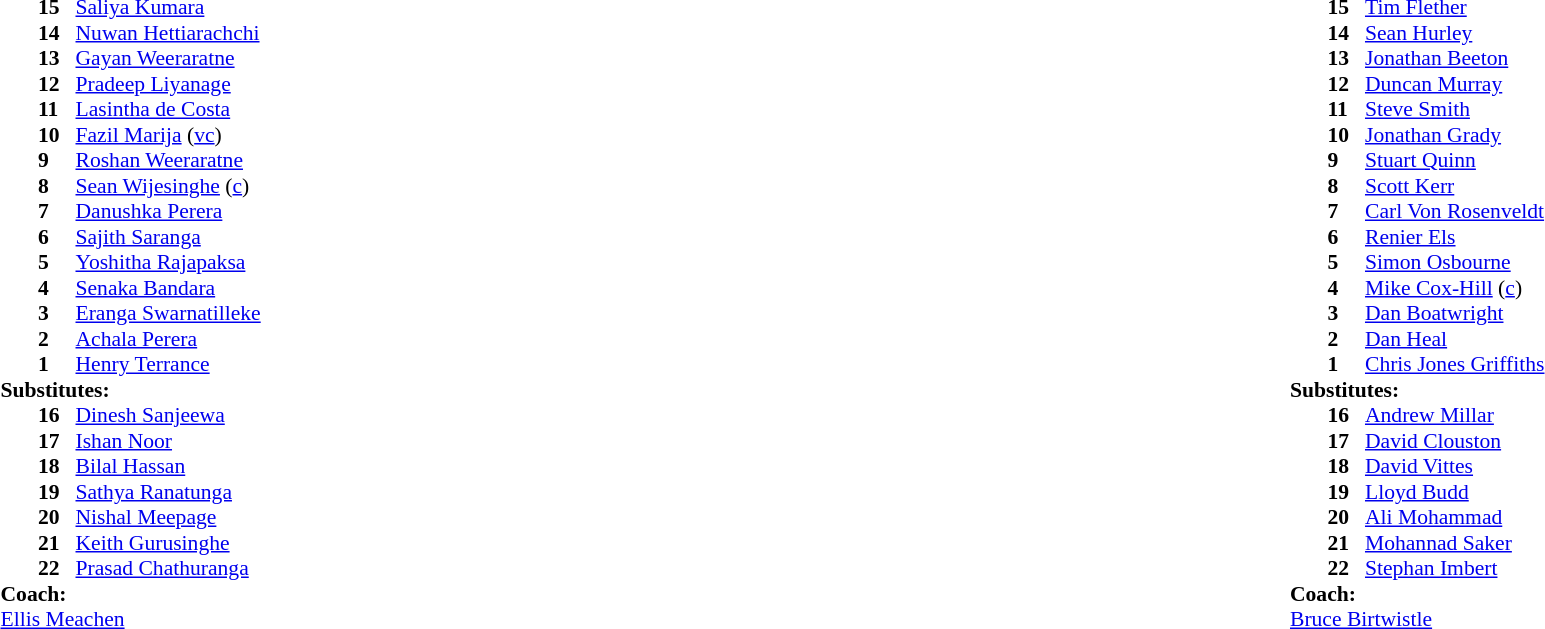<table style="width:100%;">
<tr>
<td style="vertical-align:top; width:50%;"><br><table style="font-size: 90%" cellspacing="0" cellpadding="0">
<tr>
<th width="25"></th>
<th width="25"></th>
</tr>
<tr>
<td></td>
<td><strong>15</strong></td>
<td><a href='#'>Saliya Kumara</a></td>
<td></td>
</tr>
<tr>
<td></td>
<td><strong>14</strong></td>
<td><a href='#'>Nuwan Hettiarachchi</a></td>
<td></td>
</tr>
<tr>
<td></td>
<td><strong>13</strong></td>
<td><a href='#'>Gayan Weeraratne</a></td>
<td></td>
</tr>
<tr>
<td></td>
<td><strong>12</strong></td>
<td><a href='#'>Pradeep Liyanage</a></td>
<td></td>
</tr>
<tr>
<td></td>
<td><strong>11</strong></td>
<td><a href='#'>Lasintha de Costa</a></td>
<td></td>
</tr>
<tr>
<td></td>
<td><strong>10</strong></td>
<td><a href='#'>Fazil Marija</a> (<a href='#'>vc</a>)</td>
<td></td>
</tr>
<tr>
<td></td>
<td><strong>9</strong></td>
<td><a href='#'>Roshan Weeraratne</a></td>
<td></td>
</tr>
<tr>
<td></td>
<td><strong>8</strong></td>
<td><a href='#'>Sean Wijesinghe</a> (<a href='#'>c</a>)</td>
<td></td>
</tr>
<tr>
<td></td>
<td><strong>7</strong></td>
<td><a href='#'>Danushka Perera</a></td>
<td></td>
</tr>
<tr>
<td></td>
<td><strong>6</strong></td>
<td><a href='#'>Sajith Saranga</a></td>
<td></td>
</tr>
<tr>
<td></td>
<td><strong>5</strong></td>
<td><a href='#'>Yoshitha Rajapaksa</a></td>
<td></td>
</tr>
<tr>
<td></td>
<td><strong>4</strong></td>
<td><a href='#'>Senaka Bandara</a></td>
<td></td>
</tr>
<tr>
<td></td>
<td><strong>3</strong></td>
<td><a href='#'>Eranga Swarnatilleke</a></td>
<td></td>
</tr>
<tr>
<td></td>
<td><strong>2</strong></td>
<td><a href='#'>Achala Perera</a></td>
<td></td>
</tr>
<tr>
<td></td>
<td><strong>1</strong></td>
<td><a href='#'>Henry Terrance</a></td>
<td></td>
</tr>
<tr>
<td colspan=3><strong>Substitutes:</strong></td>
</tr>
<tr>
<td></td>
<td><strong>16</strong></td>
<td><a href='#'>Dinesh Sanjeewa</a></td>
<td></td>
</tr>
<tr>
<td></td>
<td><strong>17</strong></td>
<td><a href='#'>Ishan Noor</a></td>
<td></td>
</tr>
<tr>
<td></td>
<td><strong>18</strong></td>
<td><a href='#'>Bilal Hassan</a></td>
<td></td>
</tr>
<tr>
<td></td>
<td><strong>19</strong></td>
<td><a href='#'>Sathya Ranatunga</a></td>
<td></td>
</tr>
<tr>
<td></td>
<td><strong>20</strong></td>
<td><a href='#'>Nishal Meepage</a></td>
<td></td>
</tr>
<tr>
<td></td>
<td><strong>21</strong></td>
<td><a href='#'>Keith Gurusinghe</a></td>
<td></td>
</tr>
<tr>
<td></td>
<td><strong>22</strong></td>
<td><a href='#'>Prasad Chathuranga</a></td>
<td></td>
</tr>
<tr>
<td colspan="3"><strong>Coach:</strong></td>
</tr>
<tr>
<td colspan="4"> <a href='#'>Ellis Meachen</a></td>
</tr>
</table>
</td>
<td style="vertical-align:top; width:50%;"><br><table cellspacing="0" cellpadding="0" style="font-size:90%; margin:auto;">
<tr>
<th width="25"></th>
<th width="25"></th>
</tr>
<tr>
<td></td>
<td><strong>15</strong></td>
<td><a href='#'>Tim Flether</a></td>
<td></td>
</tr>
<tr>
<td></td>
<td><strong>14</strong></td>
<td><a href='#'>Sean Hurley</a></td>
<td></td>
</tr>
<tr>
<td></td>
<td><strong>13</strong></td>
<td><a href='#'>Jonathan Beeton</a></td>
<td></td>
</tr>
<tr>
<td></td>
<td><strong>12</strong></td>
<td><a href='#'>Duncan Murray</a></td>
<td></td>
</tr>
<tr>
<td></td>
<td><strong>11</strong></td>
<td><a href='#'>Steve Smith</a></td>
<td></td>
</tr>
<tr>
<td></td>
<td><strong>10</strong></td>
<td><a href='#'>Jonathan Grady</a></td>
<td></td>
</tr>
<tr>
<td></td>
<td><strong>9</strong></td>
<td><a href='#'>Stuart Quinn</a></td>
<td></td>
</tr>
<tr>
<td></td>
<td><strong>8</strong></td>
<td><a href='#'>Scott Kerr</a></td>
<td></td>
</tr>
<tr>
<td></td>
<td><strong>7</strong></td>
<td><a href='#'>Carl Von Rosenveldt</a></td>
<td></td>
</tr>
<tr>
<td></td>
<td><strong>6</strong></td>
<td><a href='#'>Renier Els</a></td>
<td></td>
</tr>
<tr>
<td></td>
<td><strong>5</strong></td>
<td><a href='#'>Simon Osbourne</a></td>
<td></td>
</tr>
<tr>
<td></td>
<td><strong>4</strong></td>
<td><a href='#'>Mike Cox-Hill</a> (<a href='#'>c</a>)</td>
<td></td>
</tr>
<tr>
<td></td>
<td><strong>3</strong></td>
<td><a href='#'>Dan Boatwright</a></td>
<td></td>
</tr>
<tr>
<td></td>
<td><strong>2</strong></td>
<td><a href='#'>Dan Heal</a></td>
<td></td>
</tr>
<tr>
<td></td>
<td><strong>1</strong></td>
<td><a href='#'>Chris Jones Griffiths</a></td>
<td></td>
</tr>
<tr>
<td colspan=3><strong>Substitutes:</strong></td>
</tr>
<tr>
<td></td>
<td><strong>16</strong></td>
<td><a href='#'>Andrew Millar</a></td>
<td></td>
</tr>
<tr>
<td></td>
<td><strong>17</strong></td>
<td><a href='#'>David Clouston</a></td>
<td></td>
</tr>
<tr>
<td></td>
<td><strong>18</strong></td>
<td><a href='#'>David Vittes</a></td>
<td></td>
</tr>
<tr>
<td></td>
<td><strong>19</strong></td>
<td><a href='#'>Lloyd Budd</a></td>
<td></td>
</tr>
<tr>
<td></td>
<td><strong>20</strong></td>
<td><a href='#'>Ali Mohammad</a></td>
<td></td>
</tr>
<tr>
<td></td>
<td><strong>21</strong></td>
<td><a href='#'>Mohannad Saker</a></td>
<td></td>
</tr>
<tr>
<td></td>
<td><strong>22</strong></td>
<td><a href='#'>Stephan Imbert</a></td>
<td></td>
</tr>
<tr>
<td colspan="3"><strong>Coach:</strong></td>
</tr>
<tr>
<td colspan="4"> <a href='#'>Bruce Birtwistle</a></td>
</tr>
</table>
</td>
</tr>
</table>
